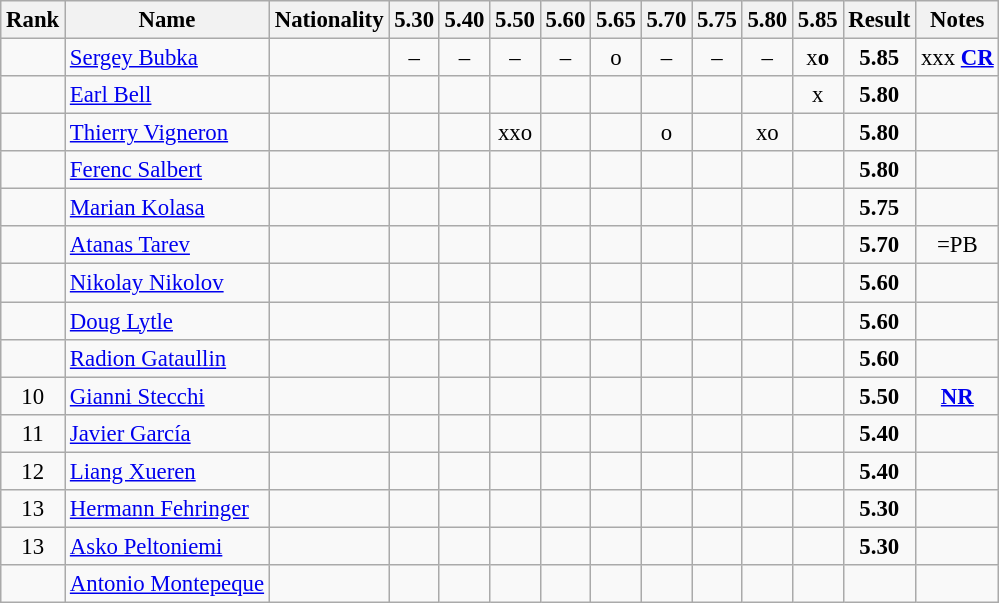<table class="wikitable sortable" style="text-align:center;font-size:95%">
<tr>
<th>Rank</th>
<th>Name</th>
<th>Nationality</th>
<th>5.30</th>
<th>5.40</th>
<th>5.50</th>
<th>5.60</th>
<th>5.65</th>
<th>5.70</th>
<th>5.75</th>
<th>5.80</th>
<th>5.85</th>
<th>Result</th>
<th>Notes</th>
</tr>
<tr>
<td></td>
<td align="left"><a href='#'>Sergey Bubka</a></td>
<td align=left></td>
<td>–</td>
<td>–</td>
<td>–</td>
<td>–</td>
<td>o</td>
<td>–</td>
<td>–</td>
<td>–</td>
<td>x<strong>o</strong></td>
<td><strong>5.85</strong></td>
<td>xxx <strong><a href='#'>CR</a></strong></td>
</tr>
<tr>
<td></td>
<td align="left"><a href='#'>Earl Bell</a></td>
<td align=left></td>
<td></td>
<td></td>
<td></td>
<td></td>
<td></td>
<td></td>
<td></td>
<td></td>
<td>x</td>
<td><strong>5.80</strong></td>
<td></td>
</tr>
<tr>
<td></td>
<td align="left"><a href='#'>Thierry Vigneron</a></td>
<td align=left></td>
<td></td>
<td></td>
<td>xxo</td>
<td></td>
<td></td>
<td>o</td>
<td></td>
<td>xo</td>
<td></td>
<td><strong>5.80</strong></td>
<td></td>
</tr>
<tr>
<td></td>
<td align="left"><a href='#'>Ferenc Salbert</a></td>
<td align=left></td>
<td></td>
<td></td>
<td></td>
<td></td>
<td></td>
<td></td>
<td></td>
<td></td>
<td></td>
<td><strong>5.80</strong></td>
<td></td>
</tr>
<tr>
<td></td>
<td align="left"><a href='#'>Marian Kolasa</a></td>
<td align=left></td>
<td></td>
<td></td>
<td></td>
<td></td>
<td></td>
<td></td>
<td></td>
<td></td>
<td></td>
<td><strong>5.75</strong></td>
<td></td>
</tr>
<tr>
<td></td>
<td align="left"><a href='#'>Atanas Tarev</a></td>
<td align=left></td>
<td></td>
<td></td>
<td></td>
<td></td>
<td></td>
<td></td>
<td></td>
<td></td>
<td></td>
<td><strong>5.70</strong></td>
<td>=PB</td>
</tr>
<tr>
<td></td>
<td align="left"><a href='#'>Nikolay Nikolov</a></td>
<td align=left></td>
<td></td>
<td></td>
<td></td>
<td></td>
<td></td>
<td></td>
<td></td>
<td></td>
<td></td>
<td><strong>5.60</strong></td>
<td></td>
</tr>
<tr>
<td></td>
<td align="left"><a href='#'>Doug Lytle</a></td>
<td align=left></td>
<td></td>
<td></td>
<td></td>
<td></td>
<td></td>
<td></td>
<td></td>
<td></td>
<td></td>
<td><strong>5.60</strong></td>
<td></td>
</tr>
<tr>
<td></td>
<td align="left"><a href='#'>Radion Gataullin</a></td>
<td align=left></td>
<td></td>
<td></td>
<td></td>
<td></td>
<td></td>
<td></td>
<td></td>
<td></td>
<td></td>
<td><strong>5.60</strong></td>
<td></td>
</tr>
<tr>
<td>10</td>
<td align="left"><a href='#'>Gianni Stecchi</a></td>
<td align=left></td>
<td></td>
<td></td>
<td></td>
<td></td>
<td></td>
<td></td>
<td></td>
<td></td>
<td></td>
<td><strong>5.50</strong></td>
<td><strong><a href='#'>NR</a></strong></td>
</tr>
<tr>
<td>11</td>
<td align="left"><a href='#'>Javier García</a></td>
<td align=left></td>
<td></td>
<td></td>
<td></td>
<td></td>
<td></td>
<td></td>
<td></td>
<td></td>
<td></td>
<td><strong>5.40</strong></td>
<td></td>
</tr>
<tr>
<td>12</td>
<td align="left"><a href='#'>Liang Xueren</a></td>
<td align=left></td>
<td></td>
<td></td>
<td></td>
<td></td>
<td></td>
<td></td>
<td></td>
<td></td>
<td></td>
<td><strong>5.40</strong></td>
<td></td>
</tr>
<tr>
<td>13</td>
<td align="left"><a href='#'>Hermann Fehringer</a></td>
<td align=left></td>
<td></td>
<td></td>
<td></td>
<td></td>
<td></td>
<td></td>
<td></td>
<td></td>
<td></td>
<td><strong>5.30</strong></td>
<td></td>
</tr>
<tr>
<td>13</td>
<td align="left"><a href='#'>Asko Peltoniemi</a></td>
<td align=left></td>
<td></td>
<td></td>
<td></td>
<td></td>
<td></td>
<td></td>
<td></td>
<td></td>
<td></td>
<td><strong>5.30</strong></td>
<td></td>
</tr>
<tr>
<td></td>
<td align="left"><a href='#'>Antonio Montepeque</a></td>
<td align=left></td>
<td></td>
<td></td>
<td></td>
<td></td>
<td></td>
<td></td>
<td></td>
<td></td>
<td></td>
<td><strong></strong></td>
<td></td>
</tr>
</table>
